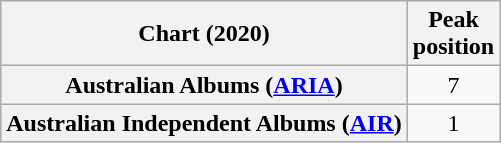<table class="wikitable sortable plainrowheaders" style="text-align:center">
<tr>
<th scope="col">Chart (2020)</th>
<th scope="col">Peak<br>position</th>
</tr>
<tr>
<th scope="row">Australian Albums (<a href='#'>ARIA</a>)</th>
<td>7</td>
</tr>
<tr>
<th scope="row">Australian Independent Albums (<a href='#'>AIR</a>)</th>
<td>1</td>
</tr>
</table>
